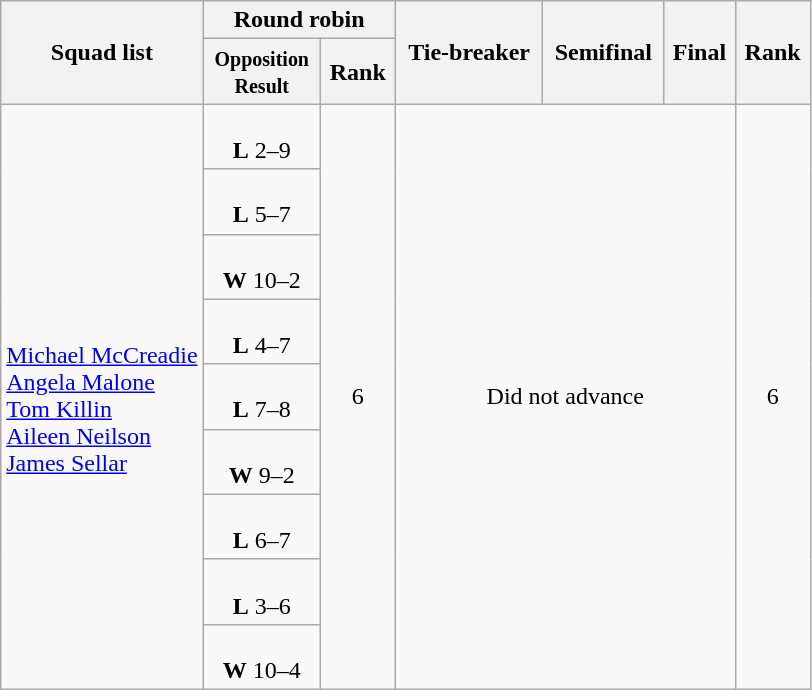<table class="wikitable" style="text-align:left; font-size:100%">
<tr>
<th rowspan="2" width="25%">Squad list</th>
<th colspan="2">Round robin</th>
<th rowspan="2">Tie-breaker</th>
<th rowspan="2">Semifinal</th>
<th rowspan="2">Final</th>
<th rowspan="2">Rank</th>
</tr>
<tr>
<th><small>Opposition<br>Result</small></th>
<th>Rank</th>
</tr>
<tr>
<td rowspan="9"><br><a href='#'>Michael McCreadie</a><br><a href='#'>Angela Malone</a><br><a href='#'>Tom Killin</a><br><a href='#'>Aileen Neilson</a><br><a href='#'>James Sellar</a></td>
<td align=center><br><strong>L</strong> 2–9<br></td>
<td rowspan="9" align=center>6</td>
<td rowspan="9" colspan=3 align=center>Did not advance</td>
<td rowspan="9" align=center>6</td>
</tr>
<tr>
<td align=center><br><strong>L</strong> 5–7<br></td>
</tr>
<tr>
<td align=center><br><strong>W</strong> 10–2<br></td>
</tr>
<tr>
<td align=center><br><strong>L</strong> 4–7<br></td>
</tr>
<tr>
<td align=center><br><strong>L</strong> 7–8<br></td>
</tr>
<tr>
<td align=center><br><strong>W</strong> 9–2<br></td>
</tr>
<tr>
<td align=center><br><strong>L</strong> 6–7<br></td>
</tr>
<tr>
<td align=center><br><strong>L</strong> 3–6<br></td>
</tr>
<tr>
<td align=center><br><strong>W</strong> 10–4<br></td>
</tr>
</table>
